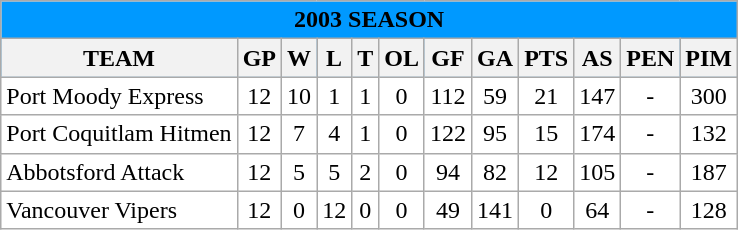<table class="wikitable">
<tr bgcolor="#0099FF">
<td colspan="12" align="center"><strong>2003 SEASON</strong></td>
</tr>
<tr bgcolor="0099FF">
<th>TEAM</th>
<th>GP</th>
<th>W</th>
<th>L</th>
<th>T</th>
<th>OL</th>
<th>GF</th>
<th>GA</th>
<th>PTS</th>
<th>AS</th>
<th>PEN</th>
<th>PIM</th>
</tr>
<tr align="center" bgcolor="#ffffff">
<td align="left">Port Moody Express</td>
<td>12</td>
<td>10</td>
<td>1</td>
<td>1</td>
<td>0</td>
<td>112</td>
<td>59</td>
<td>21</td>
<td>147</td>
<td>-</td>
<td>300</td>
</tr>
<tr align="center" bgcolor="#ffffff">
<td align="left">Port Coquitlam Hitmen</td>
<td>12</td>
<td>7</td>
<td>4</td>
<td>1</td>
<td>0</td>
<td>122</td>
<td>95</td>
<td>15</td>
<td>174</td>
<td>-</td>
<td>132</td>
</tr>
<tr align="center" bgcolor="#ffffff">
<td align="left">Abbotsford Attack</td>
<td>12</td>
<td>5</td>
<td>5</td>
<td>2</td>
<td>0</td>
<td>94</td>
<td>82</td>
<td>12</td>
<td>105</td>
<td>-</td>
<td>187</td>
</tr>
<tr align="center" bgcolor="#ffffff">
<td align="left">Vancouver Vipers</td>
<td>12</td>
<td>0</td>
<td>12</td>
<td>0</td>
<td>0</td>
<td>49</td>
<td>141</td>
<td>0</td>
<td>64</td>
<td>-</td>
<td>128</td>
</tr>
</table>
